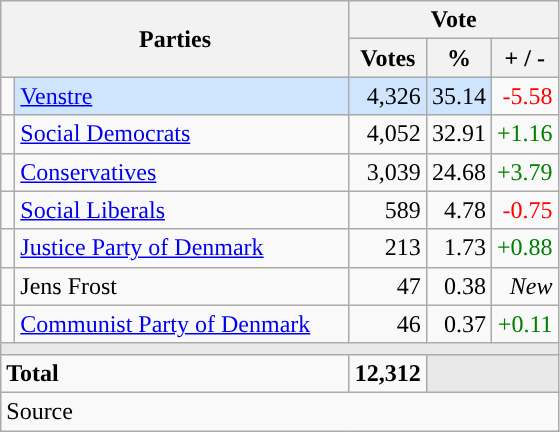<table class="wikitable" style="text-align:right;">
<tr>
<th style="text-align:centre;" rowspan="2" colspan="2" width="225">Parties</th>
<th colspan="3">Vote</th>
</tr>
<tr>
<th width="15">Votes</th>
<th width="15">%</th>
<th width="15">+ / -</th>
</tr>
<tr>
<td width="2" style="color:inherit;background:"></td>
<td bgcolor=#cfe5fe  align="left"><a href='#'>Venstre</a></td>
<td bgcolor=#cfe5fe>4,326</td>
<td bgcolor=#cfe5fe>35.14</td>
<td style=color:red;>-5.58</td>
</tr>
<tr>
<td width="2" style="color:inherit;background:"></td>
<td align="left"><a href='#'>Social Democrats</a></td>
<td>4,052</td>
<td>32.91</td>
<td style=color:green;>+1.16</td>
</tr>
<tr>
<td width="2" style="color:inherit;background:"></td>
<td align="left"><a href='#'>Conservatives</a></td>
<td>3,039</td>
<td>24.68</td>
<td style=color:green;>+3.79</td>
</tr>
<tr>
<td width="2" style="color:inherit;background:"></td>
<td align="left"><a href='#'>Social Liberals</a></td>
<td>589</td>
<td>4.78</td>
<td style=color:red;>-0.75</td>
</tr>
<tr>
<td width="2" style="color:inherit;background:"></td>
<td align="left"><a href='#'>Justice Party of Denmark</a></td>
<td>213</td>
<td>1.73</td>
<td style=color:green;>+0.88</td>
</tr>
<tr>
<td width="2" style="color:inherit;background:"></td>
<td align="left">Jens Frost</td>
<td>47</td>
<td>0.38</td>
<td><em>New</em></td>
</tr>
<tr>
<td width="2" style="color:inherit;background:"></td>
<td align="left"><a href='#'>Communist Party of Denmark</a></td>
<td>46</td>
<td>0.37</td>
<td style=color:green;>+0.11</td>
</tr>
<tr>
<td colspan="7" bgcolor="#E9E9E9"></td>
</tr>
<tr>
<td align="left" colspan="2"><strong>Total</strong></td>
<td><strong>12,312</strong></td>
<td bgcolor="#E9E9E9" colspan="2"></td>
</tr>
<tr>
<td align="left" colspan="6">Source</td>
</tr>
</table>
